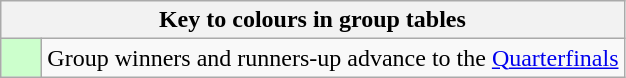<table class="wikitable" style="text-align: center;">
<tr>
<th colspan=2>Key to colours in group tables</th>
</tr>
<tr>
<td bgcolor=#ccffcc style="width: 20px;"></td>
<td align=left>Group winners and runners-up advance to the <a href='#'>Quarterfinals</a></td>
</tr>
</table>
